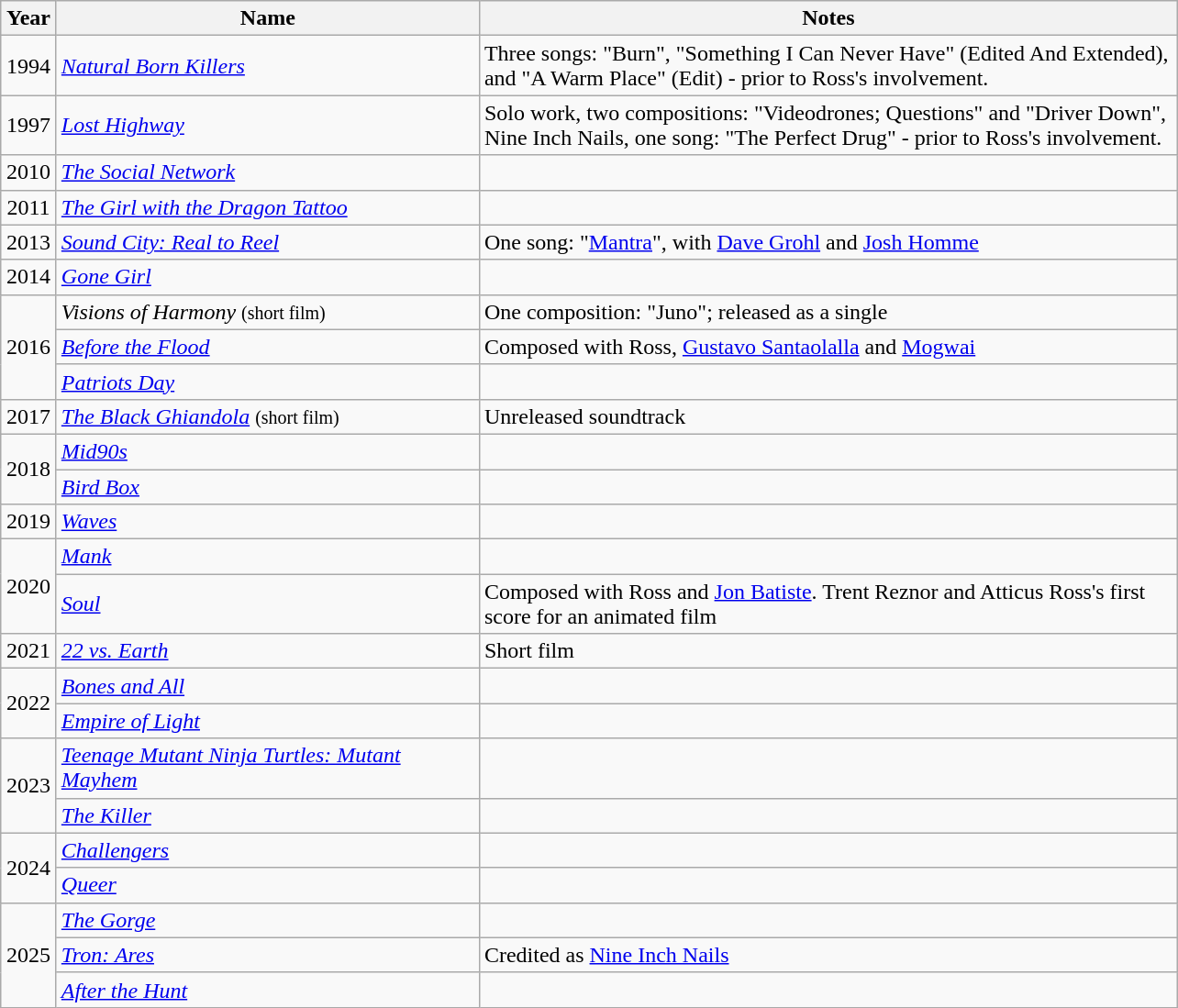<table class="wikitable">
<tr>
<th width="33">Year</th>
<th width="300">Name</th>
<th width="500">Notes</th>
</tr>
<tr>
<td align="center">1994</td>
<td><em><a href='#'>Natural Born Killers</a></em></td>
<td>Three songs: "Burn", "Something I Can Never Have" (Edited And Extended), and  "A Warm Place" (Edit) - prior to Ross's involvement.</td>
</tr>
<tr>
<td align="center">1997</td>
<td><em><a href='#'>Lost Highway</a></em></td>
<td>Solo work, two compositions: "Videodrones; Questions" and "Driver Down", Nine Inch Nails, one song: "The Perfect Drug" - prior to Ross's involvement.</td>
</tr>
<tr>
<td align="center">2010</td>
<td><em><a href='#'>The Social Network</a></em></td>
<td></td>
</tr>
<tr>
<td align="center">2011</td>
<td><em><a href='#'>The Girl with the Dragon Tattoo</a></em></td>
<td></td>
</tr>
<tr>
<td align="center">2013</td>
<td><em><a href='#'>Sound City: Real to Reel</a></em></td>
<td>One song: "<a href='#'>Mantra</a>", with <a href='#'>Dave Grohl</a> and <a href='#'>Josh Homme</a></td>
</tr>
<tr>
<td align="center">2014</td>
<td><em><a href='#'>Gone Girl</a></em></td>
<td></td>
</tr>
<tr>
<td rowspan="3" align="center">2016</td>
<td><em>Visions of Harmony</em> <small>(short film)</small></td>
<td>One composition: "Juno"; released as a single</td>
</tr>
<tr>
<td><em><a href='#'>Before the Flood</a></em></td>
<td>Composed with Ross, <a href='#'>Gustavo Santaolalla</a> and <a href='#'>Mogwai</a></td>
</tr>
<tr>
<td><em><a href='#'>Patriots Day</a></em></td>
<td></td>
</tr>
<tr>
<td align="center">2017</td>
<td><em><a href='#'>The Black Ghiandola</a></em> <small>(short film)</small></td>
<td>Unreleased soundtrack</td>
</tr>
<tr>
<td rowspan="2" align="center">2018</td>
<td><em><a href='#'>Mid90s</a></em></td>
<td></td>
</tr>
<tr>
<td><em><a href='#'>Bird Box</a></em></td>
<td></td>
</tr>
<tr>
<td align="center">2019</td>
<td><em><a href='#'>Waves</a></em></td>
<td></td>
</tr>
<tr>
<td rowspan="2" align="center">2020</td>
<td><em><a href='#'>Mank</a></em></td>
<td></td>
</tr>
<tr>
<td><em><a href='#'>Soul</a></em></td>
<td>Composed with Ross and <a href='#'>Jon Batiste</a>. Trent Reznor and Atticus Ross's first score for an animated film</td>
</tr>
<tr>
<td align="center">2021</td>
<td><em><a href='#'>22 vs. Earth</a></em></td>
<td>Short film</td>
</tr>
<tr>
<td rowspan="2" align="center">2022</td>
<td><em><a href='#'>Bones and All</a></em></td>
<td></td>
</tr>
<tr>
<td><em><a href='#'>Empire of Light</a></em></td>
<td></td>
</tr>
<tr>
<td rowspan="2" align="center">2023</td>
<td><em><a href='#'>Teenage Mutant Ninja Turtles: Mutant Mayhem</a></em></td>
<td></td>
</tr>
<tr>
<td><em><a href='#'>The Killer</a></em></td>
<td></td>
</tr>
<tr>
<td rowspan="2" align="center">2024</td>
<td><em><a href='#'>Challengers</a></em></td>
<td></td>
</tr>
<tr>
<td><em><a href='#'>Queer</a></em></td>
<td></td>
</tr>
<tr>
<td rowspan="3" align="center">2025</td>
<td><em><a href='#'>The Gorge</a></em></td>
<td></td>
</tr>
<tr>
<td><em><a href='#'>Tron: Ares</a></em></td>
<td>Credited as <a href='#'>Nine Inch Nails</a></td>
</tr>
<tr>
<td><em><a href='#'>After the Hunt</a></em></td>
<td></td>
</tr>
</table>
